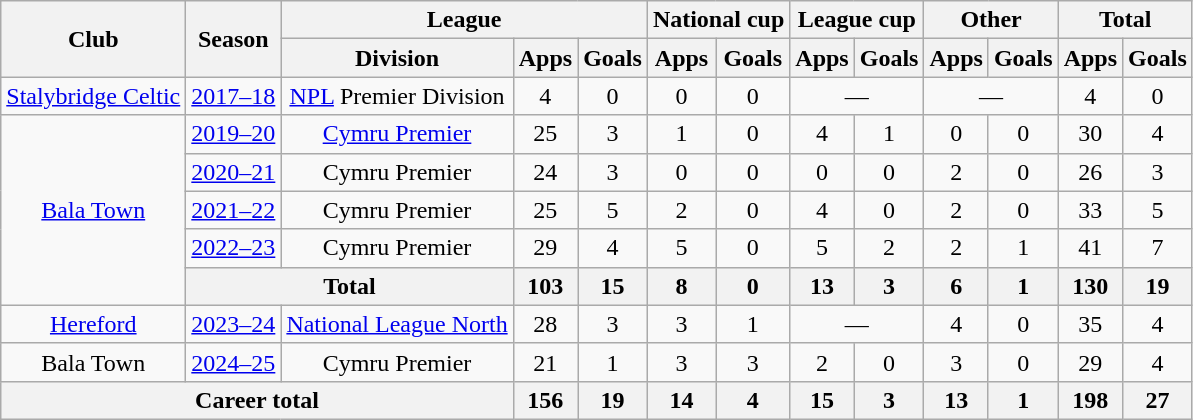<table class="wikitable" style="text-align:center">
<tr>
<th rowspan=2>Club</th>
<th rowspan=2>Season</th>
<th colspan=3>League</th>
<th colspan=2>National cup</th>
<th colspan=2>League cup</th>
<th colspan=2>Other</th>
<th colspan=2>Total</th>
</tr>
<tr>
<th>Division</th>
<th>Apps</th>
<th>Goals</th>
<th>Apps</th>
<th>Goals</th>
<th>Apps</th>
<th>Goals</th>
<th>Apps</th>
<th>Goals</th>
<th>Apps</th>
<th>Goals</th>
</tr>
<tr>
<td><a href='#'>Stalybridge Celtic</a></td>
<td><a href='#'>2017–18</a></td>
<td><a href='#'>NPL</a> Premier Division</td>
<td>4</td>
<td>0</td>
<td>0</td>
<td>0</td>
<td colspan=2>—</td>
<td colspan=2>—</td>
<td>4</td>
<td>0</td>
</tr>
<tr>
<td rowspan=5><a href='#'>Bala Town</a></td>
<td><a href='#'>2019–20</a></td>
<td><a href='#'>Cymru Premier</a></td>
<td>25</td>
<td>3</td>
<td>1</td>
<td>0</td>
<td>4</td>
<td>1</td>
<td>0</td>
<td>0</td>
<td>30</td>
<td>4</td>
</tr>
<tr>
<td><a href='#'>2020–21</a></td>
<td>Cymru Premier</td>
<td>24</td>
<td>3</td>
<td>0</td>
<td>0</td>
<td>0</td>
<td>0</td>
<td>2</td>
<td>0</td>
<td>26</td>
<td>3</td>
</tr>
<tr>
<td><a href='#'>2021–22</a></td>
<td>Cymru Premier</td>
<td>25</td>
<td>5</td>
<td>2</td>
<td>0</td>
<td>4</td>
<td>0</td>
<td>2</td>
<td>0</td>
<td>33</td>
<td>5</td>
</tr>
<tr>
<td><a href='#'>2022–23</a></td>
<td>Cymru Premier</td>
<td>29</td>
<td>4</td>
<td>5</td>
<td>0</td>
<td>5</td>
<td>2</td>
<td>2</td>
<td>1</td>
<td>41</td>
<td>7</td>
</tr>
<tr>
<th colspan=2>Total</th>
<th>103</th>
<th>15</th>
<th>8</th>
<th>0</th>
<th>13</th>
<th>3</th>
<th>6</th>
<th>1</th>
<th>130</th>
<th>19</th>
</tr>
<tr>
<td><a href='#'>Hereford</a></td>
<td><a href='#'>2023–24</a></td>
<td><a href='#'>National League North</a></td>
<td>28</td>
<td>3</td>
<td>3</td>
<td>1</td>
<td colspan=2>—</td>
<td>4</td>
<td>0</td>
<td>35</td>
<td>4</td>
</tr>
<tr>
<td>Bala Town</td>
<td><a href='#'>2024–25</a></td>
<td>Cymru Premier</td>
<td>21</td>
<td>1</td>
<td>3</td>
<td>3</td>
<td>2</td>
<td>0</td>
<td>3</td>
<td>0</td>
<td>29</td>
<td>4</td>
</tr>
<tr>
<th colspan=3>Career total</th>
<th>156</th>
<th>19</th>
<th>14</th>
<th>4</th>
<th>15</th>
<th>3</th>
<th>13</th>
<th>1</th>
<th>198</th>
<th>27</th>
</tr>
</table>
